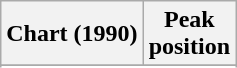<table class="wikitable sortable">
<tr>
<th align="left">Chart (1990)</th>
<th align="center">Peak<br>position</th>
</tr>
<tr>
</tr>
<tr>
</tr>
</table>
